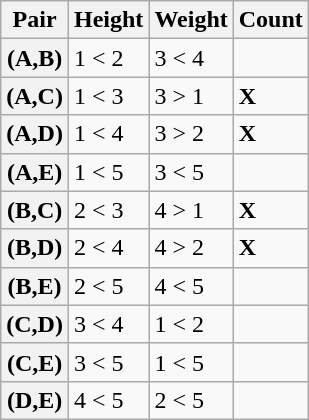<table class="wikitable">
<tr>
<th>Pair</th>
<th>Height</th>
<th>Weight</th>
<th>Count</th>
</tr>
<tr>
<th>(A,B)</th>
<td>1 < 2</td>
<td>3 < 4</td>
<td></td>
</tr>
<tr>
<th>(A,C)</th>
<td>1 < 3</td>
<td>3 > 1</td>
<td><strong>X</strong></td>
</tr>
<tr>
<th>(A,D)</th>
<td>1 < 4</td>
<td>3 > 2</td>
<td><strong>X</strong></td>
</tr>
<tr>
<th>(A,E)</th>
<td>1 < 5</td>
<td>3 < 5</td>
<td></td>
</tr>
<tr>
<th>(B,C)</th>
<td>2 < 3</td>
<td>4 > 1</td>
<td><strong>X</strong></td>
</tr>
<tr>
<th>(B,D)</th>
<td>2 < 4</td>
<td>4 > 2</td>
<td><strong>X</strong></td>
</tr>
<tr>
<th>(B,E)</th>
<td>2 < 5</td>
<td>4 < 5</td>
<td></td>
</tr>
<tr>
<th>(C,D)</th>
<td>3 < 4</td>
<td>1 < 2</td>
<td></td>
</tr>
<tr>
<th>(C,E)</th>
<td>3 < 5</td>
<td>1 < 5</td>
<td></td>
</tr>
<tr>
<th>(D,E)</th>
<td>4 < 5</td>
<td>2 < 5</td>
<td></td>
</tr>
</table>
